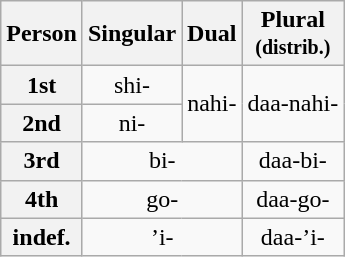<table class="wikitable" style="margin-left:1em; text-align: center;">
<tr>
<th>Person</th>
<th>Singular</th>
<th>Dual</th>
<th>Plural<br><small>(distrib.)</small></th>
</tr>
<tr>
<th>1st</th>
<td>shi-</td>
<td rowspan="2">nahi-</td>
<td rowspan="2">daa-nahi-</td>
</tr>
<tr>
<th>2nd</th>
<td>ni-</td>
</tr>
<tr>
<th>3rd</th>
<td colspan="2">bi-</td>
<td colspan="2">daa-bi-</td>
</tr>
<tr>
<th>4th</th>
<td colspan="2">go-</td>
<td colspan="2">daa-go-</td>
</tr>
<tr>
<th>indef.</th>
<td colspan="2">’i-</td>
<td colspan="2">daa-’i-</td>
</tr>
</table>
